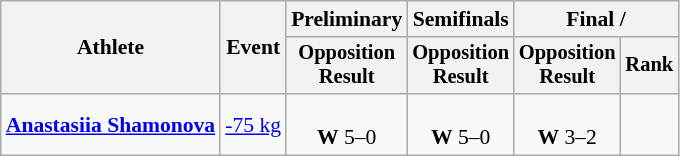<table class="wikitable" style="text-align:center;font-size:90%">
<tr>
<th rowspan=2>Athlete</th>
<th rowspan=2>Event</th>
<th>Preliminary</th>
<th>Semifinals</th>
<th colspan=2>Final / </th>
</tr>
<tr style="font-size:95%">
<th>Opposition<br>Result</th>
<th>Opposition<br>Result</th>
<th>Opposition<br>Result</th>
<th>Rank</th>
</tr>
<tr>
<td align=left><strong><a href='#'>Anastasiia Shamonova</a></strong></td>
<td align=left><a href='#'>-75 kg</a></td>
<td><br><strong>W</strong> 5–0</td>
<td><br><strong>W</strong> 5–0</td>
<td><br><strong>W</strong> 3–2</td>
<td></td>
</tr>
</table>
